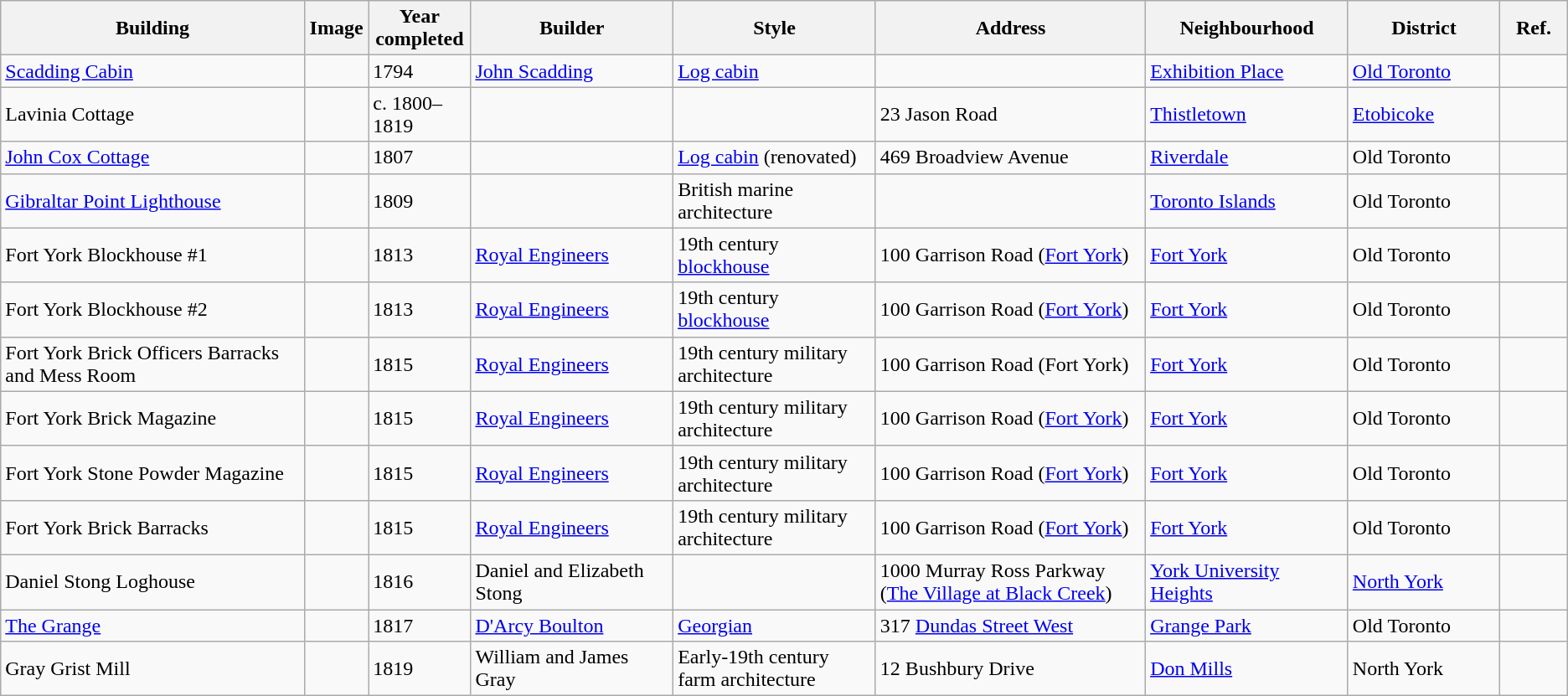<table class="wikitable sortable plainrowheaders">
<tr>
<th scope=col width=18%>Building</th>
<th scope=col width=1% class="unsortable">Image</th>
<th scope=col width=4%>Year completed</th>
<th scope=col width=12%>Builder</th>
<th scope=col width=12%>Style</th>
<th scope=col width=16%>Address</th>
<th scope=col width=12%>Neighbourhood</th>
<th scope=col width=9%>District</th>
<th scope=col width=4% class="unsortable">Ref.</th>
</tr>
<tr>
<td><a href='#'>Scadding Cabin</a></td>
<td></td>
<td>1794</td>
<td><a href='#'>John Scadding</a></td>
<td><a href='#'>Log cabin</a></td>
<td></td>
<td><a href='#'>Exhibition Place</a></td>
<td><a href='#'>Old Toronto</a></td>
<td></td>
</tr>
<tr>
<td>Lavinia Cottage</td>
<td></td>
<td>c. 1800–1819</td>
<td></td>
<td></td>
<td>23 Jason Road</td>
<td><a href='#'>Thistletown</a></td>
<td><a href='#'>Etobicoke</a></td>
<td></td>
</tr>
<tr>
<td><a href='#'>John Cox Cottage</a></td>
<td></td>
<td>1807</td>
<td></td>
<td><a href='#'>Log cabin</a> (renovated)</td>
<td>469 Broadview Avenue</td>
<td><a href='#'>Riverdale</a></td>
<td>Old Toronto</td>
<td></td>
</tr>
<tr>
<td><a href='#'>Gibraltar Point Lighthouse</a></td>
<td></td>
<td>1809</td>
<td></td>
<td>British marine architecture</td>
<td></td>
<td><a href='#'>Toronto Islands</a></td>
<td>Old Toronto</td>
<td></td>
</tr>
<tr>
<td>Fort York Blockhouse #1</td>
<td></td>
<td>1813</td>
<td><a href='#'>Royal Engineers</a></td>
<td>19th century <a href='#'>blockhouse</a></td>
<td>100 Garrison Road (<a href='#'>Fort York</a>)</td>
<td><a href='#'>Fort York</a></td>
<td>Old Toronto</td>
<td></td>
</tr>
<tr>
<td>Fort York Blockhouse #2</td>
<td></td>
<td>1813</td>
<td><a href='#'>Royal Engineers</a></td>
<td>19th century <a href='#'>blockhouse</a></td>
<td>100 Garrison Road (<a href='#'>Fort York</a>)</td>
<td><a href='#'>Fort York</a></td>
<td>Old Toronto</td>
<td></td>
</tr>
<tr>
<td>Fort York Brick Officers Barracks and Mess Room</td>
<td></td>
<td>1815</td>
<td><a href='#'>Royal Engineers</a></td>
<td>19th century military architecture</td>
<td>100 Garrison Road (Fort York)</td>
<td><a href='#'>Fort York</a></td>
<td>Old Toronto</td>
<td></td>
</tr>
<tr>
<td>Fort York Brick Magazine</td>
<td></td>
<td>1815</td>
<td><a href='#'>Royal Engineers</a></td>
<td>19th century military architecture</td>
<td>100 Garrison Road (<a href='#'>Fort York</a>)</td>
<td><a href='#'>Fort York</a></td>
<td>Old Toronto</td>
<td></td>
</tr>
<tr>
<td>Fort York Stone Powder Magazine</td>
<td></td>
<td>1815</td>
<td><a href='#'>Royal Engineers</a></td>
<td>19th century military architecture</td>
<td>100 Garrison Road (<a href='#'>Fort York</a>)</td>
<td><a href='#'>Fort York</a></td>
<td>Old Toronto</td>
<td></td>
</tr>
<tr>
<td>Fort York Brick Barracks</td>
<td></td>
<td>1815</td>
<td><a href='#'>Royal Engineers</a></td>
<td>19th century military architecture</td>
<td>100 Garrison Road (<a href='#'>Fort York</a>)</td>
<td><a href='#'>Fort York</a></td>
<td>Old Toronto</td>
<td></td>
</tr>
<tr>
<td>Daniel Stong Loghouse</td>
<td></td>
<td>1816</td>
<td>Daniel and Elizabeth Stong</td>
<td></td>
<td>1000 Murray Ross Parkway (<a href='#'>The Village at Black Creek</a>)</td>
<td><a href='#'>York University Heights</a></td>
<td><a href='#'>North York</a></td>
<td></td>
</tr>
<tr>
<td><a href='#'>The Grange</a></td>
<td></td>
<td>1817</td>
<td><a href='#'>D'Arcy Boulton</a></td>
<td><a href='#'>Georgian</a></td>
<td>317 <a href='#'>Dundas Street West</a></td>
<td><a href='#'>Grange Park</a></td>
<td>Old Toronto</td>
<td></td>
</tr>
<tr>
<td>Gray Grist Mill</td>
<td></td>
<td>1819</td>
<td>William and James Gray</td>
<td>Early-19th century farm architecture</td>
<td>12 Bushbury Drive</td>
<td><a href='#'>Don Mills</a></td>
<td>North York</td>
<td></td>
</tr>
</table>
